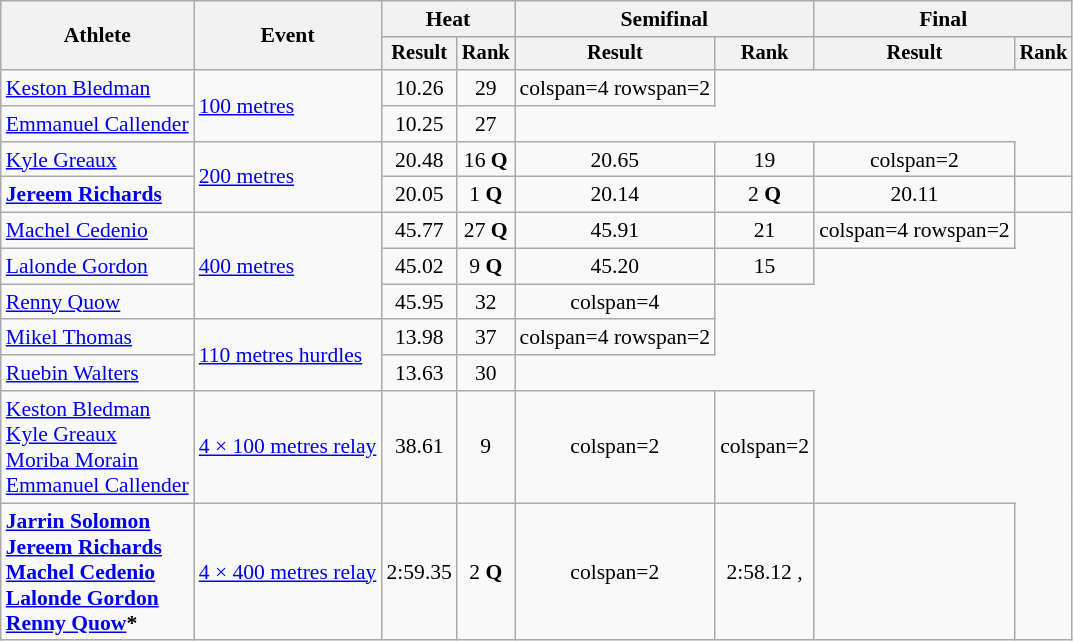<table class=wikitable style=font-size:90%>
<tr>
<th rowspan=2>Athlete</th>
<th rowspan=2>Event</th>
<th colspan=2>Heat</th>
<th colspan=2>Semifinal</th>
<th colspan=2>Final</th>
</tr>
<tr style=font-size:95%>
<th>Result</th>
<th>Rank</th>
<th>Result</th>
<th>Rank</th>
<th>Result</th>
<th>Rank</th>
</tr>
<tr align=center>
<td align=left><a href='#'>Keston Bledman</a></td>
<td align=left rowspan=2><a href='#'>100 metres</a></td>
<td>10.26</td>
<td>29</td>
<td>colspan=4 rowspan=2 </td>
</tr>
<tr align=center>
<td align=left><a href='#'>Emmanuel Callender</a></td>
<td>10.25</td>
<td>27</td>
</tr>
<tr align=center>
<td align=left><a href='#'>Kyle Greaux</a></td>
<td align=left rowspan=2><a href='#'>200 metres</a></td>
<td>20.48</td>
<td>16 <strong>Q</strong></td>
<td>20.65</td>
<td>19</td>
<td>colspan=2 </td>
</tr>
<tr align=center>
<td align=left><strong><a href='#'>Jereem Richards</a></strong></td>
<td>20.05</td>
<td>1 <strong>Q</strong></td>
<td>20.14</td>
<td>2 <strong>Q</strong></td>
<td>20.11</td>
<td></td>
</tr>
<tr align=center>
<td align=left><a href='#'>Machel Cedenio</a></td>
<td align=left rowspan=3><a href='#'>400 metres</a></td>
<td>45.77</td>
<td>27 <strong>Q</strong></td>
<td>45.91</td>
<td>21</td>
<td>colspan=4 rowspan=2 </td>
</tr>
<tr align=center>
<td align=left><a href='#'>Lalonde Gordon</a></td>
<td>45.02 <strong></strong></td>
<td>9 <strong>Q</strong></td>
<td>45.20</td>
<td>15</td>
</tr>
<tr align=center>
<td align=left><a href='#'>Renny Quow</a></td>
<td>45.95</td>
<td>32</td>
<td>colspan=4 </td>
</tr>
<tr align=center>
<td align=left><a href='#'>Mikel Thomas</a></td>
<td align=left rowspan=2><a href='#'>110 metres hurdles</a></td>
<td>13.98</td>
<td>37</td>
<td>colspan=4 rowspan=2 </td>
</tr>
<tr align=center>
<td align=left><a href='#'>Ruebin Walters</a></td>
<td>13.63</td>
<td>30</td>
</tr>
<tr align=center>
<td align=left><a href='#'>Keston Bledman</a><br><a href='#'>Kyle Greaux</a><br><a href='#'>Moriba Morain</a><br><a href='#'>Emmanuel Callender</a></td>
<td align=left><a href='#'>4 × 100 metres relay</a></td>
<td>38.61 <strong></strong></td>
<td>9</td>
<td>colspan=2 </td>
<td>colspan=2 </td>
</tr>
<tr align=center>
<td align=left><strong><a href='#'>Jarrin Solomon</a><br> <a href='#'>Jereem Richards</a><br><a href='#'>Machel Cedenio</a><br><a href='#'>Lalonde Gordon</a><br><a href='#'>Renny Quow</a>*</strong></td>
<td align=left><a href='#'>4 × 400 metres relay</a></td>
<td>2:59.35 <strong></strong></td>
<td>2 <strong>Q</strong></td>
<td>colspan=2 </td>
<td>2:58.12 <strong></strong>, <strong></strong></td>
<td></td>
</tr>
</table>
